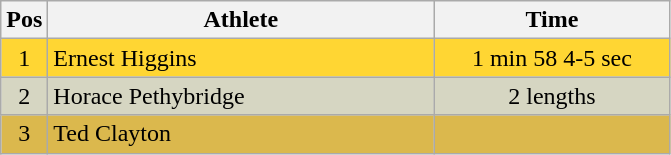<table class="wikitable" style="font-size: 100%">
<tr>
<th width=20>Pos</th>
<th width=250>Athlete</th>
<th width=150>Time</th>
</tr>
<tr align=center style="background: #FFD633;">
<td>1</td>
<td align="left"> Ernest Higgins</td>
<td>1 min 58 4-5 sec</td>
</tr>
<tr align=center style="background: #D6D6C2;">
<td>2</td>
<td align="left"> Horace Pethybridge</td>
<td>2 lengths</td>
</tr>
<tr align=center style="background: #DBB84D;">
<td>3</td>
<td align="left"> Ted Clayton</td>
<td></td>
</tr>
</table>
